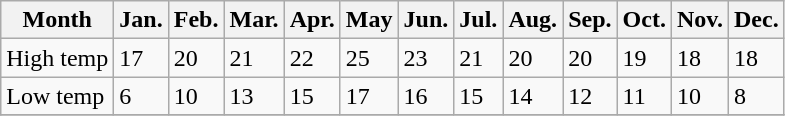<table class="wikitable">
<tr>
<th>Month</th>
<th>Jan.</th>
<th>Feb.</th>
<th>Mar.</th>
<th>Apr.</th>
<th>May</th>
<th>Jun.</th>
<th>Jul.</th>
<th>Aug.</th>
<th>Sep.</th>
<th>Oct.</th>
<th>Nov.</th>
<th>Dec.</th>
</tr>
<tr>
<td>High temp</td>
<td>17</td>
<td>20</td>
<td>21</td>
<td>22</td>
<td>25</td>
<td>23</td>
<td>21</td>
<td>20</td>
<td>20</td>
<td>19</td>
<td>18</td>
<td>18</td>
</tr>
<tr>
<td>Low temp</td>
<td>6</td>
<td>10</td>
<td>13</td>
<td>15</td>
<td>17</td>
<td>16</td>
<td>15</td>
<td>14</td>
<td>12</td>
<td>11</td>
<td>10</td>
<td>8</td>
</tr>
<tr>
</tr>
</table>
